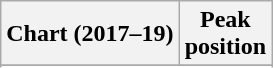<table class="wikitable sortable plainrowheaders">
<tr>
<th>Chart (2017–19)</th>
<th>Peak<br>position</th>
</tr>
<tr>
</tr>
<tr>
</tr>
<tr>
</tr>
<tr>
</tr>
<tr>
</tr>
<tr>
</tr>
</table>
